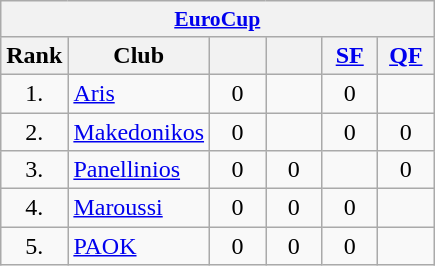<table class="wikitable" style="text-align:center">
<tr style="font-size:90%">
<th colspan=6><a href='#'>EuroCup</a></th>
</tr>
<tr>
<th>Rank</th>
<th width=30>Club</th>
<th width=30></th>
<th width=30></th>
<th width=30><a href='#'>SF</a></th>
<th width=30><a href='#'>QF</a></th>
</tr>
<tr>
<td>1.</td>
<td align=left><a href='#'>Aris</a></td>
<td>0</td>
<td></td>
<td>0</td>
<td></td>
</tr>
<tr>
<td>2.</td>
<td align=left><a href='#'>Makedonikos</a></td>
<td>0</td>
<td></td>
<td>0</td>
<td>0</td>
</tr>
<tr>
<td>3.</td>
<td align=left><a href='#'>Panellinios</a></td>
<td>0</td>
<td>0</td>
<td></td>
<td>0</td>
</tr>
<tr>
<td>4.</td>
<td align=left><a href='#'>Maroussi</a></td>
<td>0</td>
<td>0</td>
<td>0</td>
<td></td>
</tr>
<tr>
<td>5.</td>
<td align=left><a href='#'>PAOK</a></td>
<td>0</td>
<td>0</td>
<td>0</td>
<td></td>
</tr>
</table>
